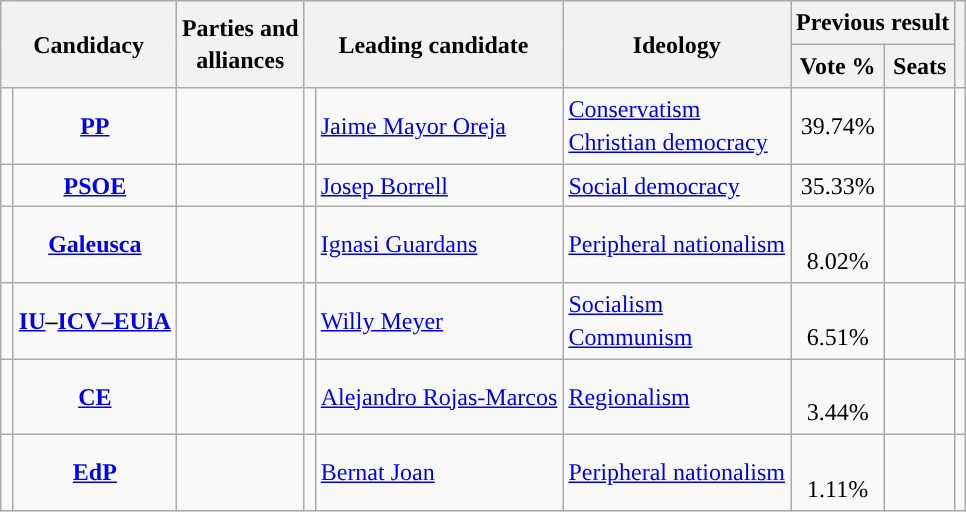<table class="wikitable" style="line-height:1.35em; text-align:left;">
<tr>
<th colspan="2" rowspan="2">Candidacy</th>
<th rowspan="2">Parties and<br>alliances</th>
<th colspan="2" rowspan="2">Leading candidate</th>
<th rowspan="2">Ideology</th>
<th colspan="2">Previous result</th>
<th rowspan="2"></th>
</tr>
<tr>
<th>Vote %</th>
<th>Seats</th>
</tr>
<tr>
<td width="1" style="color:inherit;background:"></td>
<td align="center"><strong><a href='#'>PP</a></strong></td>
<td></td>
<td></td>
<td><a href='#'>Jaime Mayor Oreja</a></td>
<td><a href='#'>Conservatism</a><br><a href='#'>Christian democracy</a></td>
<td align="center">39.74%</td>
<td></td>
<td></td>
</tr>
<tr>
<td style="color:inherit;background:"></td>
<td align="center"><strong><a href='#'>PSOE</a></strong></td>
<td></td>
<td></td>
<td><a href='#'>Josep Borrell</a></td>
<td><a href='#'>Social democracy</a></td>
<td align="center">35.33%</td>
<td></td>
<td></td>
</tr>
<tr>
<td style="color:inherit;background:"></td>
<td align="center"><strong><a href='#'>Galeusca</a></strong></td>
<td></td>
<td></td>
<td><a href='#'>Ignasi Guardans</a></td>
<td><a href='#'>Peripheral nationalism</a></td>
<td align="center"><br>8.02%<br></td>
<td></td>
<td><br></td>
</tr>
<tr>
<td style="color:inherit;background:"></td>
<td align="center"><strong><a href='#'>IU</a>–<a href='#'>ICV–EUiA</a></strong></td>
<td></td>
<td></td>
<td><a href='#'>Willy Meyer</a></td>
<td><a href='#'>Socialism</a><br><a href='#'>Communism</a></td>
<td align="center"><br>6.51%<br></td>
<td></td>
<td><br></td>
</tr>
<tr>
<td style="color:inherit;background:"></td>
<td align="center"><strong><a href='#'>CE</a></strong></td>
<td></td>
<td></td>
<td><a href='#'>Alejandro Rojas-Marcos</a></td>
<td><a href='#'>Regionalism</a></td>
<td align="center"><br>3.44%<br></td>
<td></td>
<td></td>
</tr>
<tr>
<td style="color:inherit;background:"></td>
<td align="center"><strong><a href='#'>EdP</a></strong></td>
<td></td>
<td></td>
<td><a href='#'>Bernat Joan</a></td>
<td><a href='#'>Peripheral nationalism</a></td>
<td align="center"><br>1.11%<br></td>
<td></td>
<td></td>
</tr>
</table>
